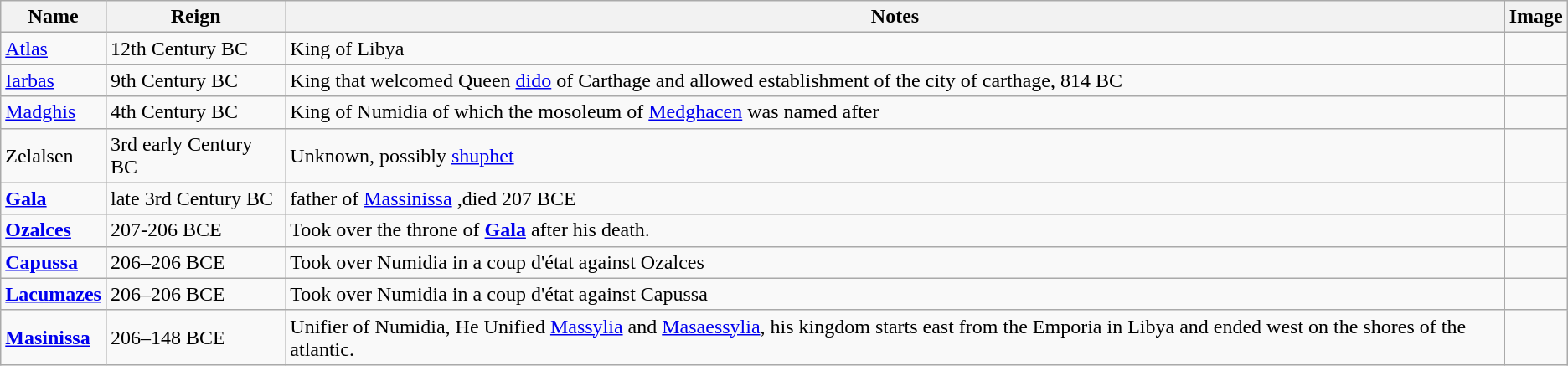<table class="wikitable">
<tr>
<th>Name</th>
<th>Reign</th>
<th>Notes</th>
<th>Image</th>
</tr>
<tr>
<td><a href='#'>Atlas</a></td>
<td>12th Century BC</td>
<td>King of Libya </td>
<td></td>
</tr>
<tr>
<td><a href='#'>Iarbas</a></td>
<td>9th Century BC</td>
<td>King that welcomed Queen <a href='#'>dido</a> of Carthage and allowed establishment of the city of carthage, 814 BC</td>
<td></td>
</tr>
<tr>
<td><a href='#'>Madghis</a></td>
<td>4th Century BC</td>
<td>King of Numidia of which the mosoleum of <a href='#'>Medghacen</a> was named after </td>
<td></td>
</tr>
<tr>
<td>Zelalsen</td>
<td>3rd early Century BC</td>
<td>Unknown, possibly <a href='#'>shuphet</a></td>
<td></td>
</tr>
<tr>
<td><strong><a href='#'>Gala</a></strong></td>
<td>late 3rd Century BC</td>
<td>father of <a href='#'>Massinissa</a> ,died 207 BCE</td>
<td></td>
</tr>
<tr>
<td><strong><a href='#'>Ozalces</a></strong></td>
<td>207-206 BCE</td>
<td>Took over the throne of <strong><a href='#'>Gala</a></strong> after his death.</td>
<td></td>
</tr>
<tr>
<td><strong><a href='#'>Capussa</a></strong></td>
<td>206–206 BCE</td>
<td>Took over Numidia in a coup d'état against Ozalces</td>
<td></td>
</tr>
<tr>
<td><strong><a href='#'>Lacumazes</a></strong></td>
<td>206–206 BCE</td>
<td>Took over Numidia in a coup d'état against Capussa</td>
<td></td>
</tr>
<tr>
<td><strong><a href='#'>Masinissa</a></strong></td>
<td>206–148 BCE </td>
<td>Unifier of Numidia, He Unified <a href='#'>Massylia</a> and <a href='#'>Masaessylia</a>, his kingdom starts east from the Emporia in Libya and ended west on the shores of the atlantic.</td>
<td></td>
</tr>
</table>
